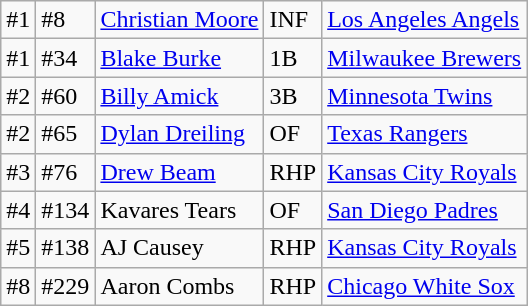<table class="wikitable">
<tr>
<td>#1</td>
<td>#8</td>
<td><a href='#'>Christian Moore</a></td>
<td>INF</td>
<td><a href='#'>Los Angeles Angels</a></td>
</tr>
<tr>
<td>#1</td>
<td>#34</td>
<td><a href='#'>Blake Burke</a></td>
<td>1B</td>
<td><a href='#'>Milwaukee Brewers</a></td>
</tr>
<tr>
<td>#2</td>
<td>#60</td>
<td><a href='#'>Billy Amick</a></td>
<td>3B</td>
<td><a href='#'>Minnesota Twins</a></td>
</tr>
<tr>
<td>#2</td>
<td>#65</td>
<td><a href='#'>Dylan Dreiling</a></td>
<td>OF</td>
<td><a href='#'>Texas Rangers</a></td>
</tr>
<tr>
<td>#3</td>
<td>#76</td>
<td><a href='#'>Drew Beam</a></td>
<td>RHP</td>
<td><a href='#'>Kansas City Royals</a></td>
</tr>
<tr>
<td>#4</td>
<td>#134</td>
<td>Kavares Tears</td>
<td>OF</td>
<td><a href='#'>San Diego Padres</a></td>
</tr>
<tr>
<td>#5</td>
<td>#138</td>
<td>AJ Causey</td>
<td>RHP</td>
<td><a href='#'>Kansas City Royals</a></td>
</tr>
<tr>
<td>#8</td>
<td>#229</td>
<td>Aaron Combs</td>
<td>RHP</td>
<td><a href='#'>Chicago White Sox</a></td>
</tr>
</table>
